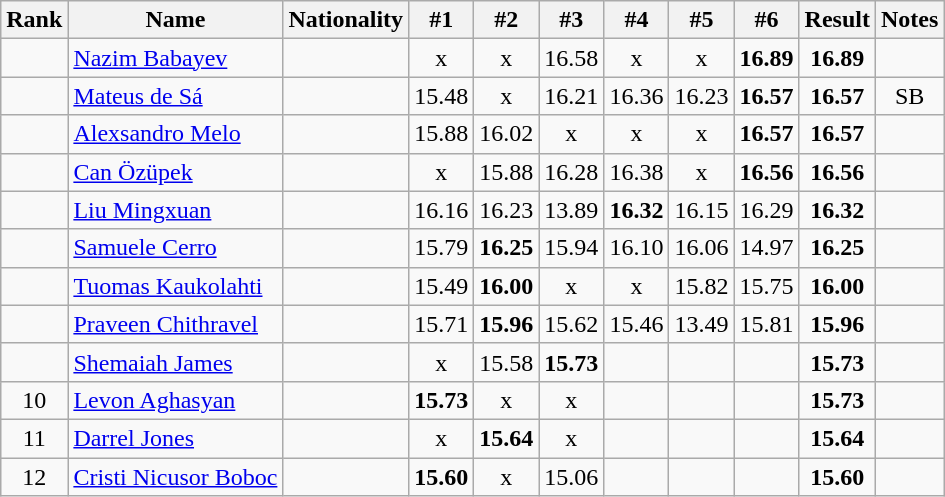<table class="wikitable sortable" style="text-align:center">
<tr>
<th>Rank</th>
<th>Name</th>
<th>Nationality</th>
<th>#1</th>
<th>#2</th>
<th>#3</th>
<th>#4</th>
<th>#5</th>
<th>#6</th>
<th>Result</th>
<th>Notes</th>
</tr>
<tr>
<td></td>
<td align=left><a href='#'>Nazim Babayev</a></td>
<td align=left></td>
<td>x</td>
<td>x</td>
<td>16.58</td>
<td>x</td>
<td>x</td>
<td><strong>16.89</strong></td>
<td><strong>16.89</strong></td>
<td></td>
</tr>
<tr>
<td></td>
<td align=left><a href='#'>Mateus de Sá</a></td>
<td align=left></td>
<td>15.48</td>
<td>x</td>
<td>16.21</td>
<td>16.36</td>
<td>16.23</td>
<td><strong>16.57</strong></td>
<td><strong>16.57</strong></td>
<td>SB</td>
</tr>
<tr>
<td></td>
<td align=left><a href='#'>Alexsandro Melo</a></td>
<td align=left></td>
<td>15.88</td>
<td>16.02</td>
<td>x</td>
<td>x</td>
<td>x</td>
<td><strong>16.57</strong></td>
<td><strong>16.57</strong></td>
<td></td>
</tr>
<tr>
<td></td>
<td align=left><a href='#'>Can Özüpek</a></td>
<td align=left></td>
<td>x</td>
<td>15.88</td>
<td>16.28</td>
<td>16.38</td>
<td>x</td>
<td><strong>16.56</strong></td>
<td><strong>16.56</strong></td>
<td></td>
</tr>
<tr>
<td></td>
<td align=left><a href='#'>Liu Mingxuan</a></td>
<td align=left></td>
<td>16.16</td>
<td>16.23</td>
<td>13.89</td>
<td><strong>16.32</strong></td>
<td>16.15</td>
<td>16.29</td>
<td><strong>16.32</strong></td>
<td></td>
</tr>
<tr>
<td></td>
<td align=left><a href='#'>Samuele Cerro</a></td>
<td align=left></td>
<td>15.79</td>
<td><strong>16.25</strong></td>
<td>15.94</td>
<td>16.10</td>
<td>16.06</td>
<td>14.97</td>
<td><strong>16.25</strong></td>
<td></td>
</tr>
<tr>
<td></td>
<td align=left><a href='#'>Tuomas Kaukolahti</a></td>
<td align=left></td>
<td>15.49</td>
<td><strong>16.00</strong></td>
<td>x</td>
<td>x</td>
<td>15.82</td>
<td>15.75</td>
<td><strong>16.00</strong></td>
<td></td>
</tr>
<tr>
<td></td>
<td align=left><a href='#'>Praveen Chithravel</a></td>
<td align=left></td>
<td>15.71</td>
<td><strong>15.96</strong></td>
<td>15.62</td>
<td>15.46</td>
<td>13.49</td>
<td>15.81</td>
<td><strong>15.96</strong></td>
<td></td>
</tr>
<tr>
<td></td>
<td align=left><a href='#'>Shemaiah James</a></td>
<td align=left></td>
<td>x</td>
<td>15.58</td>
<td><strong>15.73</strong></td>
<td></td>
<td></td>
<td></td>
<td><strong>15.73</strong></td>
<td></td>
</tr>
<tr>
<td>10</td>
<td align=left><a href='#'>Levon Aghasyan</a></td>
<td align=left></td>
<td><strong>15.73</strong></td>
<td>x</td>
<td>x</td>
<td></td>
<td></td>
<td></td>
<td><strong>15.73</strong></td>
<td></td>
</tr>
<tr>
<td>11</td>
<td align=left><a href='#'>Darrel Jones</a></td>
<td align=left></td>
<td>x</td>
<td><strong>15.64</strong></td>
<td>x</td>
<td></td>
<td></td>
<td></td>
<td><strong>15.64</strong></td>
<td></td>
</tr>
<tr>
<td>12</td>
<td align=left><a href='#'>Cristi Nicusor Boboc</a></td>
<td align=left></td>
<td><strong>15.60</strong></td>
<td>x</td>
<td>15.06</td>
<td></td>
<td></td>
<td></td>
<td><strong>15.60</strong></td>
<td></td>
</tr>
</table>
